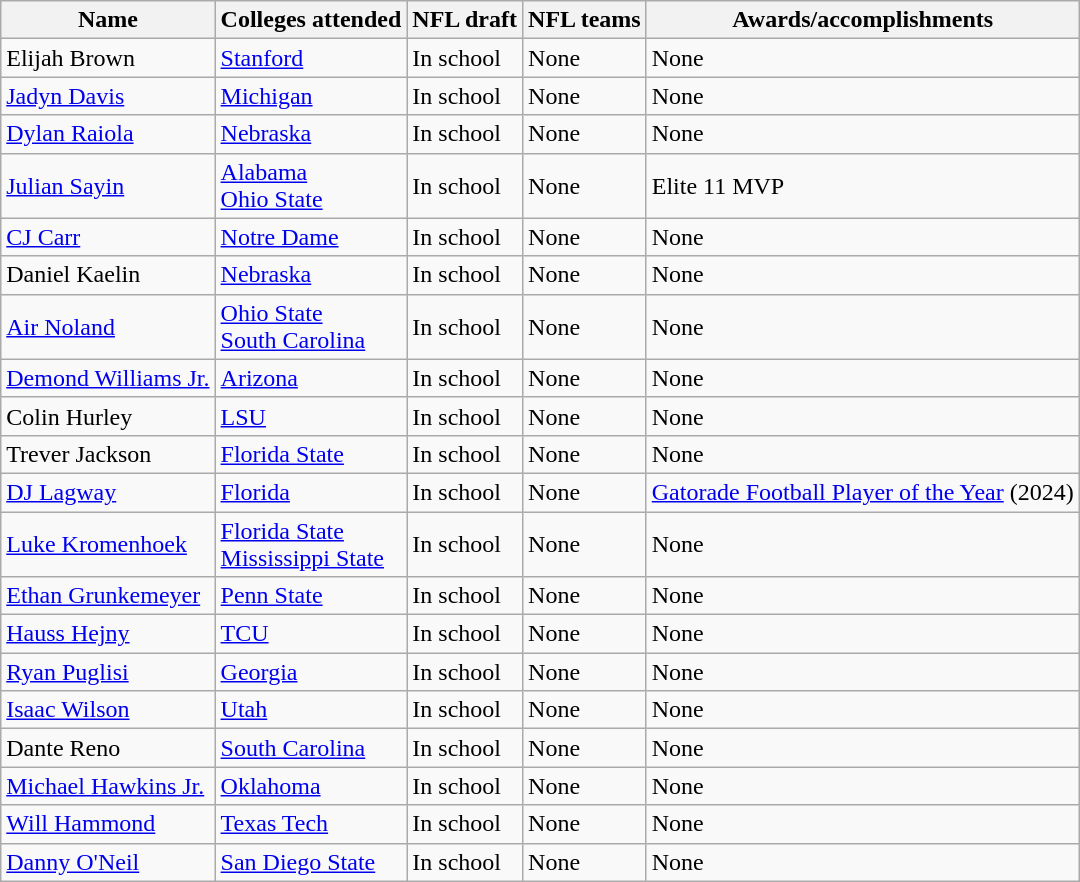<table class="wikitable">
<tr>
<th>Name</th>
<th>Colleges attended</th>
<th>NFL draft</th>
<th>NFL teams</th>
<th>Awards/accomplishments</th>
</tr>
<tr>
<td>Elijah Brown</td>
<td><a href='#'>Stanford</a></td>
<td>In school</td>
<td>None</td>
<td>None</td>
</tr>
<tr>
<td><a href='#'>Jadyn Davis</a></td>
<td><a href='#'>Michigan</a></td>
<td>In school</td>
<td>None</td>
<td>None</td>
</tr>
<tr>
<td><a href='#'>Dylan Raiola</a></td>
<td><a href='#'>Nebraska</a></td>
<td>In school</td>
<td>None</td>
<td>None</td>
</tr>
<tr>
<td><a href='#'>Julian Sayin</a></td>
<td><a href='#'>Alabama</a><br> <a href='#'>Ohio State</a></td>
<td>In school</td>
<td>None</td>
<td>Elite 11 MVP</td>
</tr>
<tr>
<td><a href='#'>CJ Carr</a></td>
<td><a href='#'>Notre Dame</a></td>
<td>In school</td>
<td>None</td>
<td>None</td>
</tr>
<tr>
<td>Daniel Kaelin</td>
<td><a href='#'>Nebraska</a></td>
<td>In school</td>
<td>None</td>
<td>None</td>
</tr>
<tr>
<td><a href='#'>Air Noland</a></td>
<td><a href='#'>Ohio State</a><br><a href='#'>South Carolina</a></td>
<td>In school</td>
<td>None</td>
<td>None</td>
</tr>
<tr>
<td><a href='#'>Demond Williams Jr.</a></td>
<td><a href='#'>Arizona</a></td>
<td>In school</td>
<td>None</td>
<td>None</td>
</tr>
<tr>
<td>Colin Hurley</td>
<td><a href='#'>LSU</a></td>
<td>In school</td>
<td>None</td>
<td>None</td>
</tr>
<tr>
<td>Trever Jackson</td>
<td><a href='#'>Florida State</a></td>
<td>In school</td>
<td>None</td>
<td>None</td>
</tr>
<tr>
<td><a href='#'>DJ Lagway</a></td>
<td><a href='#'>Florida</a></td>
<td>In school</td>
<td>None</td>
<td><a href='#'>Gatorade Football Player of the Year</a> (2024)</td>
</tr>
<tr>
<td><a href='#'>Luke Kromenhoek</a></td>
<td><a href='#'>Florida State</a><br><a href='#'>Mississippi State</a></td>
<td>In school</td>
<td>None</td>
<td>None</td>
</tr>
<tr>
<td><a href='#'>Ethan Grunkemeyer</a></td>
<td><a href='#'>Penn State</a></td>
<td>In school</td>
<td>None</td>
<td>None</td>
</tr>
<tr>
<td><a href='#'>Hauss Hejny</a></td>
<td><a href='#'>TCU</a></td>
<td>In school</td>
<td>None</td>
<td>None</td>
</tr>
<tr>
<td><a href='#'>Ryan Puglisi</a></td>
<td><a href='#'>Georgia</a></td>
<td>In school</td>
<td>None</td>
<td>None</td>
</tr>
<tr>
<td><a href='#'>Isaac Wilson</a></td>
<td><a href='#'>Utah</a></td>
<td>In school</td>
<td>None</td>
<td>None</td>
</tr>
<tr>
<td>Dante Reno</td>
<td><a href='#'>South Carolina</a></td>
<td>In school</td>
<td>None</td>
<td>None</td>
</tr>
<tr>
<td><a href='#'>Michael Hawkins Jr.</a></td>
<td><a href='#'>Oklahoma</a></td>
<td>In school</td>
<td>None</td>
<td>None</td>
</tr>
<tr>
<td><a href='#'>Will Hammond</a></td>
<td><a href='#'>Texas Tech</a></td>
<td>In school</td>
<td>None</td>
<td>None</td>
</tr>
<tr>
<td><a href='#'>Danny O'Neil</a></td>
<td><a href='#'>San Diego State</a></td>
<td>In school</td>
<td>None</td>
<td>None</td>
</tr>
</table>
